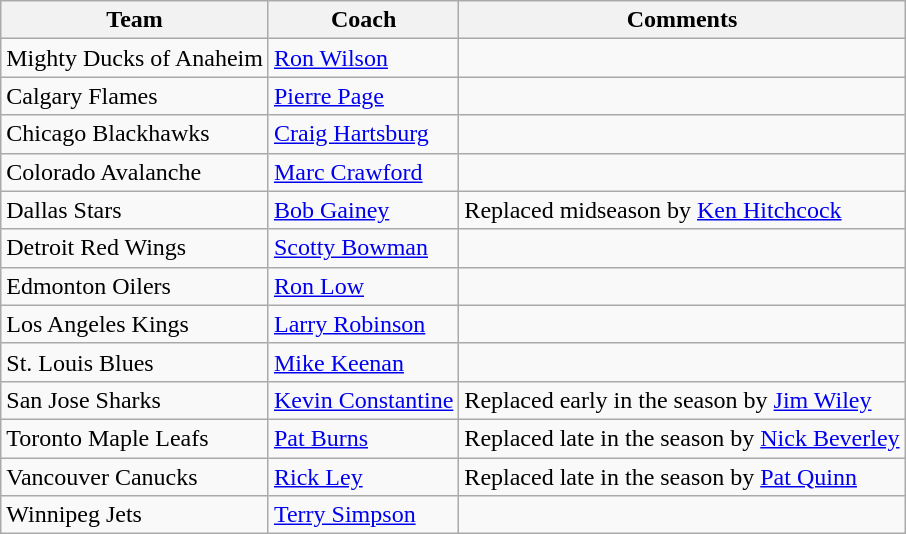<table class="wikitable">
<tr>
<th bgcolor="#DDDDFF">Team</th>
<th bgcolor="#DDDDFF">Coach</th>
<th bgcolor="#DDDDFF">Comments</th>
</tr>
<tr>
<td>Mighty Ducks of Anaheim</td>
<td><a href='#'>Ron Wilson</a></td>
<td></td>
</tr>
<tr>
<td>Calgary Flames</td>
<td><a href='#'>Pierre Page</a></td>
<td></td>
</tr>
<tr>
<td>Chicago Blackhawks</td>
<td><a href='#'>Craig Hartsburg</a></td>
<td></td>
</tr>
<tr>
<td>Colorado Avalanche</td>
<td><a href='#'>Marc Crawford</a></td>
<td></td>
</tr>
<tr>
<td>Dallas Stars</td>
<td><a href='#'>Bob Gainey</a></td>
<td>Replaced midseason by <a href='#'>Ken Hitchcock</a></td>
</tr>
<tr>
<td>Detroit Red Wings</td>
<td><a href='#'>Scotty Bowman</a></td>
<td></td>
</tr>
<tr>
<td>Edmonton Oilers</td>
<td><a href='#'>Ron Low</a></td>
<td></td>
</tr>
<tr>
<td>Los Angeles Kings</td>
<td><a href='#'>Larry Robinson</a></td>
<td></td>
</tr>
<tr>
<td>St. Louis Blues</td>
<td><a href='#'>Mike Keenan</a></td>
<td></td>
</tr>
<tr>
<td>San Jose Sharks</td>
<td><a href='#'>Kevin Constantine</a></td>
<td>Replaced early in the season by <a href='#'>Jim Wiley</a></td>
</tr>
<tr>
<td>Toronto Maple Leafs</td>
<td><a href='#'>Pat Burns</a></td>
<td>Replaced late in the season by <a href='#'>Nick Beverley</a></td>
</tr>
<tr>
<td>Vancouver Canucks</td>
<td><a href='#'>Rick Ley</a></td>
<td>Replaced late in the season by <a href='#'>Pat Quinn</a></td>
</tr>
<tr>
<td>Winnipeg Jets</td>
<td><a href='#'>Terry Simpson</a></td>
<td></td>
</tr>
</table>
